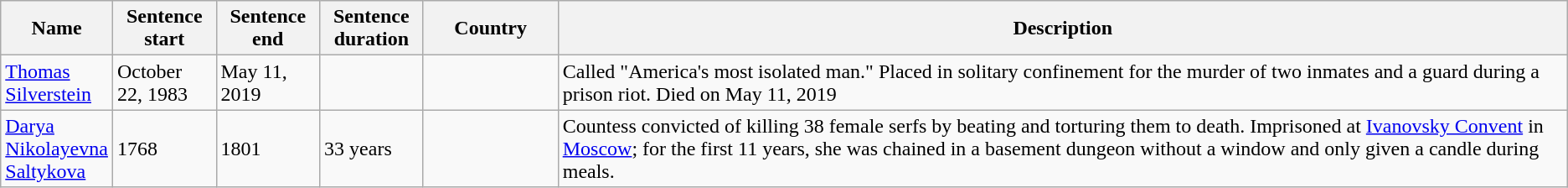<table class="wikitable sortable" style="display: inline-table;width:;">
<tr>
<th style="width:76px;">Name</th>
<th style="width:75px;">Sentence start</th>
<th style="width:75px;">Sentence end</th>
<th style="width:75px;">Sentence duration</th>
<th style="width:100px;">Country</th>
<th class="unsortable">Description</th>
</tr>
<tr>
<td><a href='#'>Thomas Silverstein</a></td>
<td>October 22, 1983</td>
<td>May 11, 2019</td>
<td></td>
<td> </td>
<td>Called "America's most isolated man." Placed in solitary confinement for the murder of two inmates and a guard during a prison riot. Died on May 11, 2019</td>
</tr>
<tr>
<td><a href='#'>Darya Nikolayevna Saltykova</a></td>
<td>1768</td>
<td>1801</td>
<td>33 years</td>
<td> </td>
<td>Countess convicted of killing 38 female serfs by beating and torturing them to death. Imprisoned at <a href='#'>Ivanovsky Convent</a> in <a href='#'>Moscow</a>; for the first 11 years, she was chained in a basement dungeon without a window and only given a candle during meals.</td>
</tr>
</table>
